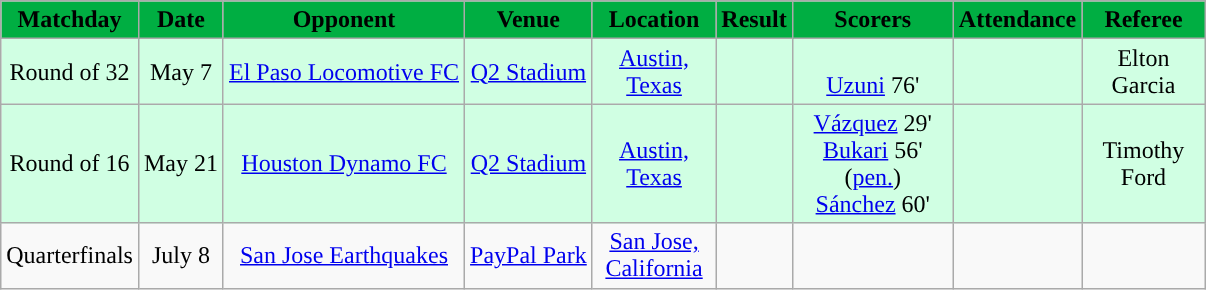<table class="wikitable" style="text-align:center">
<tr>
<th style="background:#00AE42; color:black;">Matchday</th>
<th style="background:#00AE42; color:black;">Date</th>
<th style="background:#00AE42; color:black;">Opponent</th>
<th style="background:#00AE42; color:black;">Venue</th>
<th style="background:#00AE42; color:black; width:75px">Location</th>
<th style="background:#00AE42; color:black;">Result</th>
<th style="background:#00AE42; color:black; width:100px">Scorers</th>
<th style="background:#00AE42; color:black;">Attendance</th>
<th style="background:#00AE42; color:black; width:75px">Referee</th>
</tr>
<tr bgcolor = d0ffe3>
<td>Round of 32</td>
<td>May 7</td>
<td align="center"><a href='#'>El Paso Locomotive FC</a></td>
<td><a href='#'>Q2 Stadium</a></td>
<td><a href='#'>Austin, Texas</a></td>
<td></td>
<td><br><a href='#'>Uzuni</a> 76'</td>
<td></td>
<td align="center">Elton Garcia</td>
</tr>
<tr bgcolor = d0ffe3>
<td>Round of 16</td>
<td>May 21</td>
<td align="center"><a href='#'>Houston Dynamo FC</a></td>
<td><a href='#'>Q2 Stadium</a></td>
<td><a href='#'>Austin, Texas</a></td>
<td></td>
<td><a href='#'>Vázquez</a> 29'<br><a href='#'>Bukari</a> 56' (<a href='#'>pen.</a>)<br><a href='#'>Sánchez</a> 60'</td>
<td></td>
<td align="center">Timothy Ford</td>
</tr>
<tr bgcolor =>
<td>Quarterfinals</td>
<td>July 8</td>
<td align="center"><a href='#'>San Jose Earthquakes</a></td>
<td><a href='#'>PayPal Park</a></td>
<td><a href='#'>San Jose, California</a></td>
<td></td>
<td></td>
<td></td>
<td align="center"></td>
</tr>
</table>
